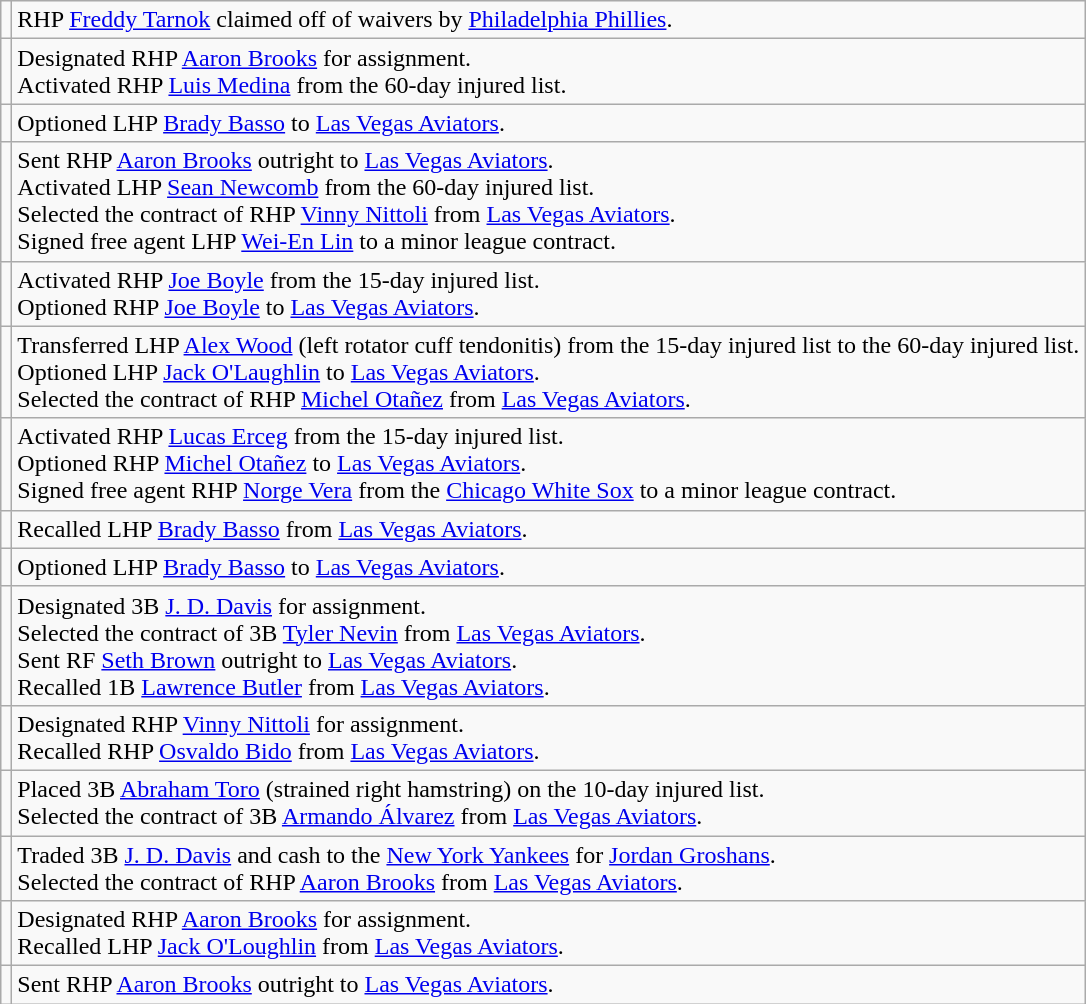<table class="wikitable">
<tr>
<td></td>
<td>RHP <a href='#'>Freddy Tarnok</a> claimed off of waivers by <a href='#'>Philadelphia Phillies</a>.</td>
</tr>
<tr>
<td></td>
<td>Designated RHP <a href='#'>Aaron Brooks</a> for assignment. <br> Activated RHP <a href='#'>Luis Medina</a> from the 60-day injured list.</td>
</tr>
<tr>
<td></td>
<td>Optioned LHP <a href='#'>Brady Basso</a> to <a href='#'>Las Vegas Aviators</a>.</td>
</tr>
<tr>
<td></td>
<td>Sent RHP <a href='#'>Aaron Brooks</a> outright to <a href='#'>Las Vegas Aviators</a>. <br> Activated LHP <a href='#'>Sean Newcomb</a> from the 60-day injured list. <br> Selected the contract of RHP <a href='#'>Vinny Nittoli</a> from <a href='#'>Las Vegas Aviators</a>. <br> Signed free agent LHP <a href='#'>Wei-En Lin</a> to a minor league contract.</td>
</tr>
<tr>
<td></td>
<td>Activated RHP <a href='#'>Joe Boyle</a> from the 15-day injured list. <br> Optioned RHP <a href='#'>Joe Boyle</a> to <a href='#'>Las Vegas Aviators</a>.</td>
</tr>
<tr>
<td></td>
<td>Transferred LHP <a href='#'>Alex Wood</a> (left rotator cuff tendonitis) from the 15-day injured list to the 60-day injured list. <br> Optioned LHP <a href='#'>Jack O'Laughlin</a> to <a href='#'>Las Vegas Aviators</a>. <br> Selected the contract of RHP <a href='#'>Michel Otañez</a> from <a href='#'>Las Vegas Aviators</a>.</td>
</tr>
<tr>
<td></td>
<td>Activated RHP <a href='#'>Lucas Erceg</a> from the 15-day injured list. <br> Optioned RHP <a href='#'>Michel Otañez</a> to <a href='#'>Las Vegas Aviators</a>. <br> Signed free agent RHP <a href='#'>Norge Vera</a> from the <a href='#'>Chicago White Sox</a> to a minor league contract.</td>
</tr>
<tr>
<td></td>
<td>Recalled LHP <a href='#'>Brady Basso</a> from <a href='#'>Las Vegas Aviators</a>.</td>
</tr>
<tr>
<td></td>
<td>Optioned LHP <a href='#'>Brady Basso</a> to <a href='#'>Las Vegas Aviators</a>.</td>
</tr>
<tr>
<td></td>
<td>Designated 3B <a href='#'>J. D. Davis</a> for assignment. <br> Selected the contract of 3B <a href='#'>Tyler Nevin</a> from <a href='#'>Las Vegas Aviators</a>. <br> Sent RF <a href='#'>Seth Brown</a> outright to <a href='#'>Las Vegas Aviators</a>. <br> Recalled 1B <a href='#'>Lawrence Butler</a> from <a href='#'>Las Vegas Aviators</a>.</td>
</tr>
<tr>
<td></td>
<td>Designated RHP <a href='#'>Vinny Nittoli</a> for assignment. <br> Recalled RHP <a href='#'>Osvaldo Bido</a> from <a href='#'>Las Vegas Aviators</a>.</td>
</tr>
<tr>
<td></td>
<td>Placed 3B <a href='#'>Abraham Toro</a> (strained right hamstring) on the 10-day injured list. <br> Selected the contract of 3B <a href='#'>Armando Álvarez</a> from <a href='#'>Las Vegas Aviators</a>.</td>
</tr>
<tr>
<td></td>
<td>Traded 3B <a href='#'>J. D. Davis</a> and cash to the <a href='#'>New York Yankees</a> for <a href='#'>Jordan Groshans</a>. <br> Selected the contract of RHP <a href='#'>Aaron Brooks</a> from <a href='#'>Las Vegas Aviators</a>.</td>
</tr>
<tr>
<td></td>
<td>Designated RHP <a href='#'>Aaron Brooks</a> for assignment. <br> Recalled LHP <a href='#'>Jack O'Loughlin</a> from <a href='#'>Las Vegas Aviators</a>.</td>
</tr>
<tr>
<td></td>
<td>Sent RHP <a href='#'>Aaron Brooks</a> outright to <a href='#'>Las Vegas Aviators</a>.</td>
</tr>
</table>
